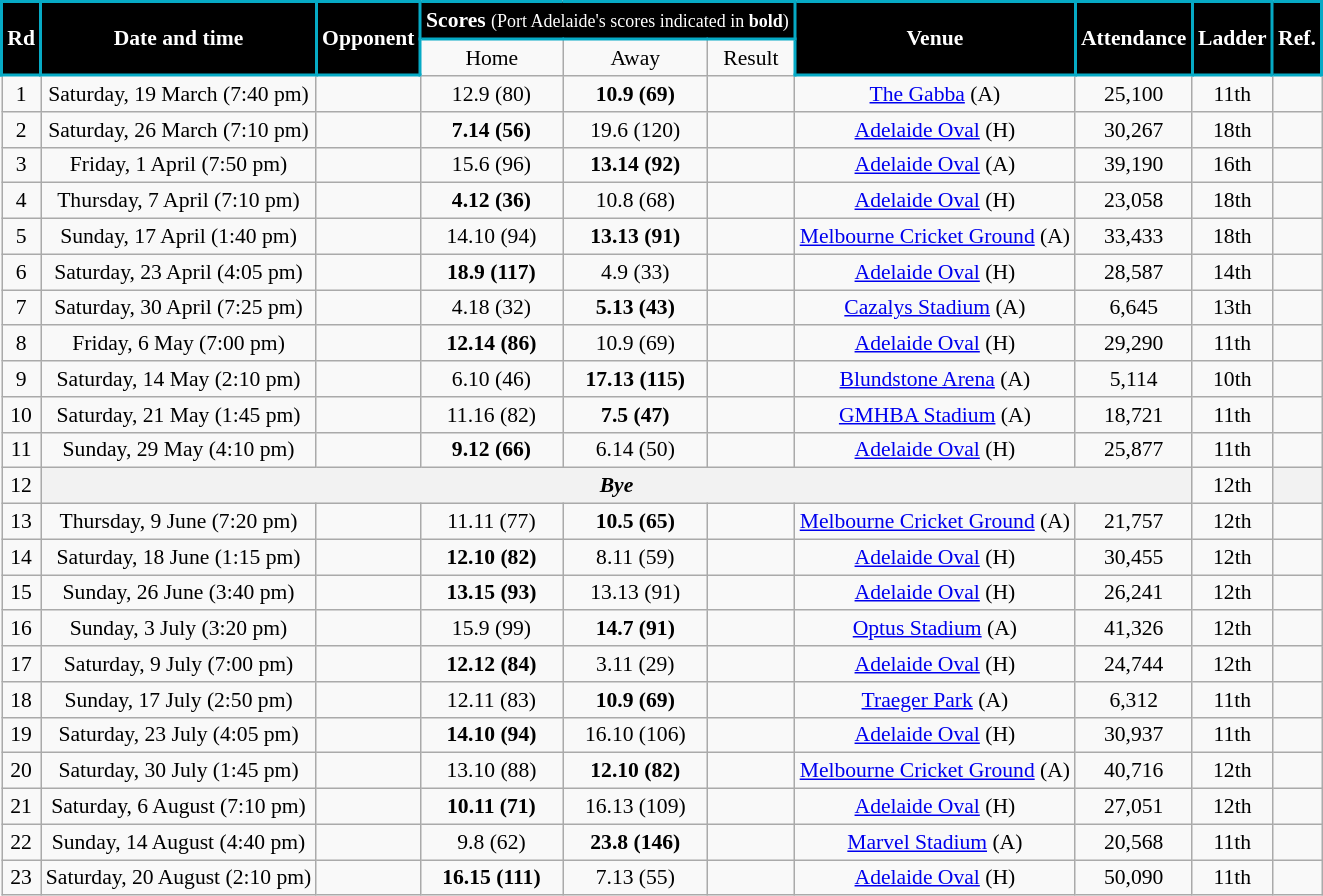<table class="wikitable" style="font-size:90%; text-align:center;">
<tr>
<td style="background:black; color:white; border: solid #06AAC5 2px" rowspan=2><strong>Rd</strong></td>
<td style="background:black; color:white; border: solid #06AAC5 2px" rowspan=2><strong>Date and time</strong></td>
<td style="background:black; color:white; border: solid #06AAC5 2px" rowspan=2><strong>Opponent</strong></td>
<td style="background:black; color:white; border: solid #06AAC5 2px" colspan=3><strong>Scores</strong> <small>(Port Adelaide's scores indicated in <strong>bold</strong>)</small></td>
<td style="background:black; color:white; border: solid #06AAC5 2px" rowspan=2><strong>Venue</strong></td>
<td style="background:black; color:white; border: solid #06AAC5 2px" rowspan=2><strong>Attendance</strong></td>
<td style="background:black; color:white; border: solid #06AAC5 2px" rowspan=2><strong>Ladder</strong></td>
<td style="background:black; color:white; border: solid #06AAC5 2px" rowspan=2><strong>Ref.</strong></td>
</tr>
<tr>
<td>Home</td>
<td>Away</td>
<td>Result</td>
</tr>
<tr>
<td>1</td>
<td>Saturday, 19 March (7:40 pm)</td>
<td></td>
<td>12.9 (80)</td>
<td><strong>10.9 (69)</strong></td>
<td></td>
<td><a href='#'>The Gabba</a> (A)</td>
<td>25,100</td>
<td>11th</td>
<td></td>
</tr>
<tr>
<td>2</td>
<td>Saturday, 26 March (7:10 pm)</td>
<td></td>
<td><strong>7.14 (56)</strong></td>
<td>19.6 (120)</td>
<td></td>
<td><a href='#'>Adelaide Oval</a> (H)</td>
<td>30,267</td>
<td>18th</td>
<td></td>
</tr>
<tr>
<td>3</td>
<td>Friday, 1 April (7:50 pm)</td>
<td></td>
<td>15.6 (96)</td>
<td><strong>13.14 (92)</strong></td>
<td></td>
<td><a href='#'>Adelaide Oval</a> (A)</td>
<td>39,190</td>
<td>16th</td>
<td></td>
</tr>
<tr>
<td>4</td>
<td>Thursday, 7 April (7:10 pm)</td>
<td></td>
<td><strong>4.12 (36)</strong></td>
<td>10.8 (68)</td>
<td></td>
<td><a href='#'>Adelaide Oval</a> (H)</td>
<td>23,058</td>
<td>18th</td>
<td></td>
</tr>
<tr>
<td>5</td>
<td>Sunday, 17 April (1:40 pm)</td>
<td></td>
<td>14.10 (94)</td>
<td><strong>13.13 (91)</strong></td>
<td></td>
<td><a href='#'>Melbourne Cricket Ground</a> (A)</td>
<td>33,433</td>
<td>18th</td>
<td></td>
</tr>
<tr>
<td>6</td>
<td>Saturday, 23 April (4:05 pm)</td>
<td></td>
<td><strong>18.9 (117)</strong></td>
<td>4.9 (33)</td>
<td></td>
<td><a href='#'>Adelaide Oval</a> (H)</td>
<td>28,587</td>
<td>14th</td>
<td></td>
</tr>
<tr>
<td>7</td>
<td>Saturday, 30 April (7:25 pm)</td>
<td></td>
<td>4.18 (32)</td>
<td><strong>5.13 (43)</strong></td>
<td></td>
<td><a href='#'>Cazalys Stadium</a> (A)</td>
<td>6,645</td>
<td>13th</td>
<td></td>
</tr>
<tr>
<td>8</td>
<td>Friday, 6 May (7:00 pm)</td>
<td></td>
<td><strong>12.14 (86)</strong></td>
<td>10.9 (69)</td>
<td></td>
<td><a href='#'>Adelaide Oval</a> (H)</td>
<td>29,290</td>
<td>11th</td>
<td></td>
</tr>
<tr>
<td>9</td>
<td>Saturday, 14 May (2:10 pm)</td>
<td></td>
<td>6.10 (46)</td>
<td><strong>17.13 (115)</strong></td>
<td></td>
<td><a href='#'>Blundstone Arena</a> (A)</td>
<td>5,114</td>
<td>10th</td>
<td></td>
</tr>
<tr>
<td>10</td>
<td>Saturday, 21 May (1:45 pm)</td>
<td></td>
<td>11.16 (82)</td>
<td><strong>7.5 (47)</strong></td>
<td></td>
<td><a href='#'>GMHBA Stadium</a> (A)</td>
<td>18,721</td>
<td>11th</td>
<td></td>
</tr>
<tr>
<td>11</td>
<td>Sunday, 29 May (4:10 pm)</td>
<td></td>
<td><strong>9.12 (66)</strong></td>
<td>6.14 (50)</td>
<td></td>
<td><a href='#'>Adelaide Oval</a> (H)</td>
<td>25,877</td>
<td>11th</td>
<td></td>
</tr>
<tr>
<td>12</td>
<th colspan=7><span><em>Bye</em></span></th>
<td>12th</td>
<th colspan=1><span></span></th>
</tr>
<tr>
<td>13</td>
<td>Thursday, 9 June (7:20 pm)</td>
<td></td>
<td>11.11 (77)</td>
<td><strong>10.5 (65)</strong></td>
<td></td>
<td><a href='#'>Melbourne Cricket Ground</a> (A)</td>
<td>21,757</td>
<td>12th</td>
<td></td>
</tr>
<tr>
<td>14</td>
<td>Saturday, 18 June (1:15 pm)</td>
<td></td>
<td><strong>12.10 (82)</strong></td>
<td>8.11 (59)</td>
<td></td>
<td><a href='#'>Adelaide Oval</a> (H)</td>
<td>30,455</td>
<td>12th</td>
<td></td>
</tr>
<tr>
<td>15</td>
<td>Sunday, 26 June (3:40 pm)</td>
<td></td>
<td><strong>13.15 (93)</strong></td>
<td>13.13 (91)</td>
<td></td>
<td><a href='#'>Adelaide Oval</a> (H)</td>
<td>26,241</td>
<td>12th</td>
<td></td>
</tr>
<tr>
<td>16</td>
<td>Sunday, 3 July (3:20 pm)</td>
<td></td>
<td>15.9 (99)</td>
<td><strong>14.7 (91)</strong></td>
<td></td>
<td><a href='#'>Optus Stadium</a> (A)</td>
<td>41,326</td>
<td>12th</td>
<td></td>
</tr>
<tr>
<td>17</td>
<td>Saturday, 9 July (7:00 pm)</td>
<td></td>
<td><strong>12.12 (84)</strong></td>
<td>3.11 (29)</td>
<td></td>
<td><a href='#'>Adelaide Oval</a> (H)</td>
<td>24,744</td>
<td>12th</td>
<td></td>
</tr>
<tr>
<td>18</td>
<td>Sunday, 17 July (2:50 pm)</td>
<td></td>
<td>12.11 (83)</td>
<td><strong>10.9 (69)</strong></td>
<td></td>
<td><a href='#'>Traeger Park</a> (A)</td>
<td>6,312</td>
<td>11th</td>
<td></td>
</tr>
<tr>
<td>19</td>
<td>Saturday, 23 July (4:05 pm)</td>
<td></td>
<td><strong>14.10 (94)</strong></td>
<td>16.10 (106)</td>
<td></td>
<td><a href='#'>Adelaide Oval</a> (H)</td>
<td>30,937</td>
<td>11th</td>
<td></td>
</tr>
<tr>
<td>20</td>
<td>Saturday, 30 July (1:45 pm)</td>
<td></td>
<td>13.10 (88)</td>
<td><strong>12.10 (82)</strong></td>
<td></td>
<td><a href='#'>Melbourne Cricket Ground</a> (A)</td>
<td>40,716</td>
<td>12th</td>
<td></td>
</tr>
<tr>
<td>21</td>
<td>Saturday, 6 August (7:10 pm)</td>
<td></td>
<td><strong>10.11 (71)</strong></td>
<td>16.13 (109)</td>
<td></td>
<td><a href='#'>Adelaide Oval</a> (H)</td>
<td>27,051</td>
<td>12th</td>
<td></td>
</tr>
<tr>
<td>22</td>
<td>Sunday, 14 August (4:40 pm)</td>
<td></td>
<td>9.8 (62)</td>
<td><strong>23.8 (146)</strong></td>
<td></td>
<td><a href='#'>Marvel Stadium</a> (A)</td>
<td>20,568</td>
<td>11th</td>
<td></td>
</tr>
<tr>
<td>23</td>
<td>Saturday, 20 August (2:10 pm)</td>
<td></td>
<td><strong>16.15 (111)</strong></td>
<td>7.13 (55)</td>
<td></td>
<td><a href='#'>Adelaide Oval</a> (H)</td>
<td>50,090</td>
<td>11th</td>
<td></td>
</tr>
</table>
